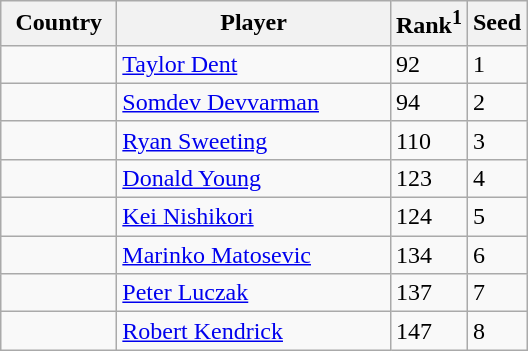<table class="sortable wikitable">
<tr>
<th width="70">Country</th>
<th width="175">Player</th>
<th>Rank<sup>1</sup></th>
<th>Seed</th>
</tr>
<tr>
<td></td>
<td><a href='#'>Taylor Dent</a></td>
<td>92</td>
<td>1</td>
</tr>
<tr>
<td></td>
<td><a href='#'>Somdev Devvarman</a></td>
<td>94</td>
<td>2</td>
</tr>
<tr>
<td></td>
<td><a href='#'>Ryan Sweeting</a></td>
<td>110</td>
<td>3</td>
</tr>
<tr>
<td></td>
<td><a href='#'>Donald Young</a></td>
<td>123</td>
<td>4</td>
</tr>
<tr>
<td></td>
<td><a href='#'>Kei Nishikori</a></td>
<td>124</td>
<td>5</td>
</tr>
<tr>
<td></td>
<td><a href='#'>Marinko Matosevic</a></td>
<td>134</td>
<td>6</td>
</tr>
<tr>
<td></td>
<td><a href='#'>Peter Luczak</a></td>
<td>137</td>
<td>7</td>
</tr>
<tr>
<td></td>
<td><a href='#'>Robert Kendrick</a></td>
<td>147</td>
<td>8</td>
</tr>
</table>
